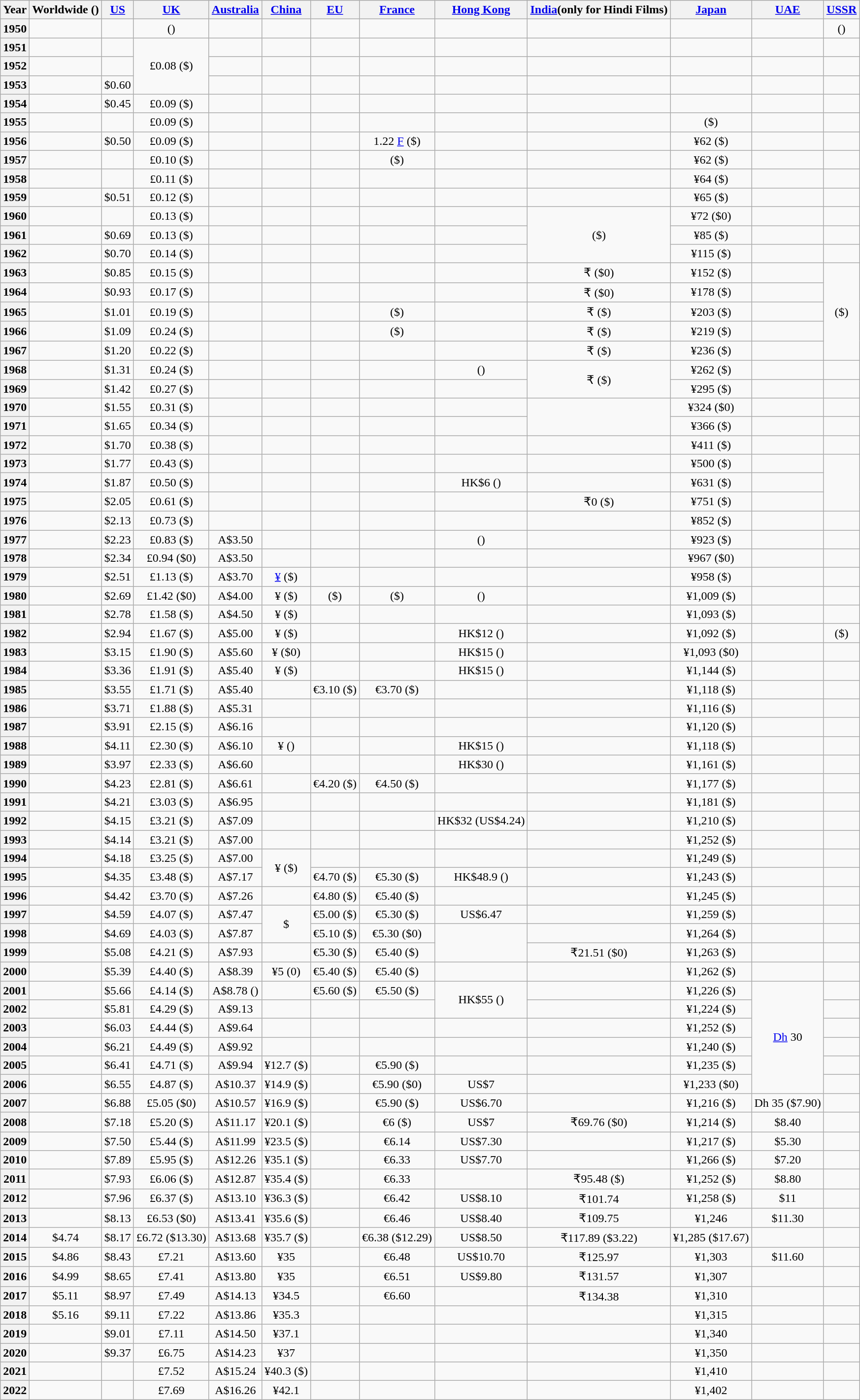<table class="wikitable sortable" style="text-align:center">
<tr>
<th>Year</th>
<th>Worldwide ()</th>
<th><a href='#'>US</a></th>
<th><a href='#'>UK</a></th>
<th><a href='#'>Australia</a></th>
<th><a href='#'>China</a></th>
<th><a href='#'>EU</a></th>
<th><a href='#'>France</a></th>
<th><a href='#'>Hong Kong</a></th>
<th><a href='#'>India</a>(only for Hindi Films)</th>
<th><a href='#'>Japan</a></th>
<th><a href='#'>UAE</a></th>
<th><a href='#'>USSR</a></th>
</tr>
<tr>
<th>1950</th>
<td></td>
<td></td>
<td> ()</td>
<td></td>
<td></td>
<td></td>
<td></td>
<td></td>
<td></td>
<td></td>
<td></td>
<td> ()</td>
</tr>
<tr>
<th>1951</th>
<td></td>
<td></td>
<td rowspan="3">£0.08 ($)</td>
<td></td>
<td></td>
<td></td>
<td></td>
<td></td>
<td></td>
<td></td>
<td></td>
<td></td>
</tr>
<tr>
<th>1952</th>
<td></td>
<td></td>
<td></td>
<td></td>
<td></td>
<td></td>
<td></td>
<td></td>
<td></td>
<td></td>
<td></td>
</tr>
<tr>
<th>1953</th>
<td></td>
<td>$0.60</td>
<td></td>
<td></td>
<td></td>
<td></td>
<td></td>
<td></td>
<td></td>
<td></td>
<td></td>
</tr>
<tr>
<th>1954</th>
<td></td>
<td>$0.45</td>
<td>£0.09 ($)</td>
<td></td>
<td></td>
<td></td>
<td></td>
<td></td>
<td></td>
<td></td>
<td></td>
<td></td>
</tr>
<tr>
<th>1955</th>
<td></td>
<td></td>
<td>£0.09 ($)</td>
<td></td>
<td></td>
<td></td>
<td></td>
<td></td>
<td></td>
<td> ($)</td>
<td></td>
<td></td>
</tr>
<tr>
<th>1956</th>
<td></td>
<td>$0.50</td>
<td>£0.09 ($)</td>
<td></td>
<td></td>
<td></td>
<td>1.22 <a href='#'>F</a> ($)</td>
<td></td>
<td></td>
<td>¥62 ($)</td>
<td></td>
<td></td>
</tr>
<tr>
<th>1957</th>
<td></td>
<td></td>
<td>£0.10 ($)</td>
<td></td>
<td></td>
<td></td>
<td> ($)</td>
<td></td>
<td></td>
<td>¥62 ($)</td>
<td></td>
<td></td>
</tr>
<tr>
<th>1958</th>
<td></td>
<td></td>
<td>£0.11 ($)</td>
<td></td>
<td></td>
<td></td>
<td></td>
<td></td>
<td></td>
<td>¥64 ($)</td>
<td></td>
<td></td>
</tr>
<tr>
<th>1959</th>
<td></td>
<td>$0.51</td>
<td>£0.12 ($)</td>
<td></td>
<td></td>
<td></td>
<td></td>
<td></td>
<td></td>
<td>¥65 ($)</td>
<td></td>
<td></td>
</tr>
<tr>
<th>1960</th>
<td></td>
<td></td>
<td>£0.13 ($)</td>
<td></td>
<td></td>
<td></td>
<td></td>
<td></td>
<td rowspan="3"> ($)</td>
<td>¥72 ($0)</td>
<td></td>
<td></td>
</tr>
<tr>
<th>1961</th>
<td></td>
<td>$0.69</td>
<td>£0.13 ($)</td>
<td></td>
<td></td>
<td></td>
<td></td>
<td></td>
<td>¥85 ($)</td>
<td></td>
<td></td>
</tr>
<tr>
<th>1962</th>
<td></td>
<td>$0.70</td>
<td>£0.14 ($)</td>
<td></td>
<td></td>
<td></td>
<td></td>
<td></td>
<td>¥115 ($)</td>
<td></td>
<td></td>
</tr>
<tr>
<th>1963</th>
<td></td>
<td>$0.85</td>
<td>£0.15 ($)</td>
<td></td>
<td></td>
<td></td>
<td></td>
<td></td>
<td>₹ ($0)</td>
<td>¥152 ($)</td>
<td></td>
<td rowspan="5"> ($)</td>
</tr>
<tr>
<th>1964</th>
<td></td>
<td>$0.93</td>
<td>£0.17 ($)</td>
<td></td>
<td></td>
<td></td>
<td></td>
<td></td>
<td>₹ ($0)</td>
<td>¥178 ($)</td>
<td></td>
</tr>
<tr>
<th>1965</th>
<td></td>
<td>$1.01</td>
<td>£0.19 ($)</td>
<td></td>
<td></td>
<td></td>
<td> ($)</td>
<td></td>
<td>₹ ($)</td>
<td>¥203 ($)</td>
<td></td>
</tr>
<tr>
<th>1966</th>
<td></td>
<td>$1.09</td>
<td>£0.24 ($)</td>
<td></td>
<td></td>
<td></td>
<td> ($)</td>
<td></td>
<td>₹ ($)</td>
<td>¥219 ($)</td>
<td></td>
</tr>
<tr>
<th>1967</th>
<td></td>
<td>$1.20</td>
<td>£0.22 ($)</td>
<td></td>
<td></td>
<td></td>
<td></td>
<td></td>
<td>₹ ($)</td>
<td>¥236 ($)</td>
<td></td>
</tr>
<tr>
<th>1968</th>
<td></td>
<td>$1.31</td>
<td>£0.24 ($)</td>
<td></td>
<td></td>
<td></td>
<td></td>
<td> ()</td>
<td rowspan="2">₹ ($)</td>
<td>¥262 ($)</td>
<td></td>
<td></td>
</tr>
<tr>
<th>1969</th>
<td></td>
<td>$1.42</td>
<td>£0.27 ($)</td>
<td></td>
<td></td>
<td></td>
<td></td>
<td></td>
<td>¥295 ($)</td>
<td></td>
<td></td>
</tr>
<tr>
<th>1970</th>
<td></td>
<td>$1.55</td>
<td>£0.31 ($)</td>
<td></td>
<td></td>
<td></td>
<td></td>
<td></td>
<td rowspan="2"></td>
<td>¥324 ($0)</td>
<td></td>
<td></td>
</tr>
<tr>
<th>1971</th>
<td></td>
<td>$1.65</td>
<td>£0.34 ($)</td>
<td></td>
<td></td>
<td></td>
<td></td>
<td></td>
<td>¥366 ($)</td>
<td></td>
<td></td>
</tr>
<tr>
<th>1972</th>
<td></td>
<td>$1.70</td>
<td>£0.38 ($)</td>
<td></td>
<td></td>
<td></td>
<td></td>
<td></td>
<td></td>
<td>¥411 ($)</td>
<td></td>
<td></td>
</tr>
<tr>
<th>1973</th>
<td></td>
<td>$1.77</td>
<td>£0.43 ($)</td>
<td></td>
<td></td>
<td></td>
<td></td>
<td></td>
<td></td>
<td>¥500 ($)</td>
<td></td>
<td rowspan="3"></td>
</tr>
<tr>
<th>1974</th>
<td></td>
<td>$1.87</td>
<td>£0.50 ($)</td>
<td></td>
<td></td>
<td></td>
<td></td>
<td>HK$6 ()</td>
<td></td>
<td>¥631 ($)</td>
<td></td>
</tr>
<tr>
<th>1975</th>
<td></td>
<td>$2.05</td>
<td>£0.61 ($)</td>
<td></td>
<td></td>
<td></td>
<td></td>
<td></td>
<td>₹0 ($)</td>
<td>¥751 ($)</td>
<td></td>
</tr>
<tr>
<th>1976</th>
<td></td>
<td>$2.13</td>
<td>£0.73 ($)</td>
<td></td>
<td></td>
<td></td>
<td></td>
<td></td>
<td></td>
<td>¥852 ($)</td>
<td></td>
<td></td>
</tr>
<tr>
<th>1977</th>
<td></td>
<td>$2.23</td>
<td>£0.83 ($)</td>
<td>A$3.50</td>
<td></td>
<td></td>
<td></td>
<td> ()</td>
<td></td>
<td>¥923 ($)</td>
<td></td>
<td></td>
</tr>
<tr>
<th>1978</th>
<td></td>
<td>$2.34</td>
<td>£0.94 ($0)</td>
<td>A$3.50</td>
<td></td>
<td></td>
<td></td>
<td></td>
<td></td>
<td>¥967 ($0)</td>
<td></td>
<td></td>
</tr>
<tr>
<th>1979</th>
<td></td>
<td>$2.51</td>
<td>£1.13 ($)</td>
<td>A$3.70</td>
<td><a href='#'>¥</a> ($)</td>
<td></td>
<td></td>
<td></td>
<td></td>
<td>¥958 ($)</td>
<td></td>
<td></td>
</tr>
<tr>
<th>1980</th>
<td></td>
<td>$2.69</td>
<td>£1.42 ($0)</td>
<td>A$4.00</td>
<td>¥ ($)</td>
<td> ($)</td>
<td> ($)</td>
<td> ()</td>
<td></td>
<td>¥1,009 ($)</td>
<td></td>
<td></td>
</tr>
<tr>
<th>1981</th>
<td></td>
<td>$2.78</td>
<td>£1.58 ($)</td>
<td>A$4.50</td>
<td>¥ ($)</td>
<td></td>
<td></td>
<td></td>
<td></td>
<td>¥1,093 ($)</td>
<td></td>
<td></td>
</tr>
<tr>
<th>1982</th>
<td></td>
<td>$2.94</td>
<td>£1.67 ($)</td>
<td>A$5.00</td>
<td>¥ ($)</td>
<td></td>
<td></td>
<td>HK$12 ()</td>
<td></td>
<td>¥1,092 ($)</td>
<td></td>
<td> ($)</td>
</tr>
<tr>
<th>1983</th>
<td></td>
<td>$3.15</td>
<td>£1.90 ($)</td>
<td>A$5.60</td>
<td>¥ ($0)</td>
<td></td>
<td></td>
<td>HK$15 ()</td>
<td></td>
<td>¥1,093 ($0)</td>
<td></td>
<td></td>
</tr>
<tr>
<th>1984</th>
<td></td>
<td>$3.36</td>
<td>£1.91 ($)</td>
<td>A$5.40</td>
<td>¥ ($)</td>
<td></td>
<td></td>
<td>HK$15 ()</td>
<td></td>
<td>¥1,144 ($)</td>
<td></td>
<td></td>
</tr>
<tr>
<th>1985</th>
<td></td>
<td>$3.55</td>
<td>£1.71 ($)</td>
<td>A$5.40</td>
<td></td>
<td>€3.10 ($)</td>
<td>€3.70 ($)</td>
<td></td>
<td></td>
<td>¥1,118 ($)</td>
<td></td>
<td></td>
</tr>
<tr>
<th>1986</th>
<td></td>
<td>$3.71</td>
<td>£1.88 ($)</td>
<td>A$5.31</td>
<td></td>
<td></td>
<td></td>
<td></td>
<td></td>
<td>¥1,116 ($)</td>
<td></td>
<td></td>
</tr>
<tr>
<th>1987</th>
<td></td>
<td>$3.91</td>
<td>£2.15 ($)</td>
<td>A$6.16</td>
<td></td>
<td></td>
<td></td>
<td></td>
<td></td>
<td>¥1,120 ($)</td>
<td></td>
<td></td>
</tr>
<tr>
<th>1988</th>
<td></td>
<td>$4.11</td>
<td>£2.30 ($)</td>
<td>A$6.10</td>
<td>¥ ()</td>
<td></td>
<td></td>
<td>HK$15 ()</td>
<td></td>
<td>¥1,118 ($)</td>
<td></td>
<td></td>
</tr>
<tr>
<th>1989</th>
<td></td>
<td>$3.97</td>
<td>£2.33 ($)</td>
<td>A$6.60</td>
<td></td>
<td></td>
<td></td>
<td>HK$30 ()</td>
<td></td>
<td>¥1,161 ($)</td>
<td></td>
<td></td>
</tr>
<tr>
<th>1990</th>
<td></td>
<td>$4.23</td>
<td>£2.81 ($)</td>
<td>A$6.61</td>
<td></td>
<td>€4.20 ($)</td>
<td>€4.50 ($)</td>
<td></td>
<td></td>
<td>¥1,177 ($)</td>
<td></td>
<td></td>
</tr>
<tr>
<th>1991</th>
<td></td>
<td>$4.21</td>
<td>£3.03 ($)</td>
<td>A$6.95</td>
<td></td>
<td></td>
<td></td>
<td></td>
<td></td>
<td>¥1,181 ($)</td>
<td></td>
<td></td>
</tr>
<tr>
<th>1992</th>
<td></td>
<td>$4.15</td>
<td>£3.21 ($)</td>
<td>A$7.09</td>
<td></td>
<td></td>
<td></td>
<td>HK$32 (US$4.24)</td>
<td></td>
<td>¥1,210 ($)</td>
<td></td>
<td></td>
</tr>
<tr>
<th>1993</th>
<td></td>
<td>$4.14</td>
<td>£3.21 ($)</td>
<td>A$7.00</td>
<td></td>
<td></td>
<td></td>
<td></td>
<td></td>
<td>¥1,252 ($)</td>
<td></td>
<td></td>
</tr>
<tr>
<th>1994</th>
<td></td>
<td>$4.18</td>
<td>£3.25 ($)</td>
<td>A$7.00</td>
<td rowspan="2">¥ ($)</td>
<td></td>
<td></td>
<td></td>
<td></td>
<td>¥1,249 ($)</td>
<td></td>
<td></td>
</tr>
<tr>
<th>1995</th>
<td></td>
<td>$4.35</td>
<td>£3.48 ($)</td>
<td>A$7.17</td>
<td>€4.70 ($)</td>
<td>€5.30 ($)</td>
<td>HK$48.9 ()</td>
<td></td>
<td>¥1,243 ($)</td>
<td></td>
<td></td>
</tr>
<tr>
<th>1996</th>
<td></td>
<td>$4.42</td>
<td>£3.70 ($)</td>
<td>A$7.26</td>
<td></td>
<td>€4.80 ($)</td>
<td>€5.40 ($)</td>
<td></td>
<td></td>
<td>¥1,245 ($)</td>
<td></td>
<td></td>
</tr>
<tr>
<th>1997</th>
<td></td>
<td>$4.59</td>
<td>£4.07 ($)</td>
<td>A$7.47</td>
<td rowspan="2">$</td>
<td>€5.00 ($)</td>
<td>€5.30 ($)</td>
<td>US$6.47</td>
<td></td>
<td>¥1,259 ($)</td>
<td></td>
<td></td>
</tr>
<tr>
<th>1998</th>
<td></td>
<td>$4.69</td>
<td>£4.03 ($)</td>
<td>A$7.87</td>
<td>€5.10 ($)</td>
<td>€5.30 ($0)</td>
<td rowspan="2"></td>
<td></td>
<td>¥1,264 ($)</td>
<td></td>
<td></td>
</tr>
<tr>
<th>1999</th>
<td></td>
<td>$5.08</td>
<td>£4.21 ($)</td>
<td>A$7.93</td>
<td></td>
<td>€5.30 ($)</td>
<td>€5.40 ($)</td>
<td>₹21.51 ($0)</td>
<td>¥1,263 ($)</td>
<td></td>
<td></td>
</tr>
<tr>
<th>2000</th>
<td></td>
<td>$5.39</td>
<td>£4.40 ($)</td>
<td>A$8.39</td>
<td>¥5 (0)</td>
<td>€5.40 ($)</td>
<td>€5.40 ($)</td>
<td></td>
<td></td>
<td>¥1,262 ($)</td>
<td></td>
<td></td>
</tr>
<tr>
<th>2001</th>
<td></td>
<td>$5.66</td>
<td>£4.14 ($)</td>
<td>A$8.78 ()</td>
<td></td>
<td>€5.60 ($)</td>
<td>€5.50 ($)</td>
<td rowspan="2">HK$55 ()</td>
<td></td>
<td>¥1,226 ($)</td>
<td rowspan="6"><a href='#'>Dh</a> 30</td>
<td></td>
</tr>
<tr>
<th>2002</th>
<td></td>
<td>$5.81</td>
<td>£4.29 ($)</td>
<td>A$9.13</td>
<td></td>
<td></td>
<td></td>
<td></td>
<td>¥1,224 ($)</td>
<td></td>
</tr>
<tr>
<th>2003</th>
<td></td>
<td>$6.03</td>
<td>£4.44 ($)</td>
<td>A$9.64</td>
<td></td>
<td></td>
<td></td>
<td></td>
<td></td>
<td>¥1,252 ($)</td>
<td></td>
</tr>
<tr>
<th>2004</th>
<td></td>
<td>$6.21</td>
<td>£4.49 ($)</td>
<td>A$9.92</td>
<td></td>
<td></td>
<td></td>
<td></td>
<td></td>
<td>¥1,240 ($)</td>
<td></td>
</tr>
<tr>
<th>2005</th>
<td></td>
<td>$6.41</td>
<td>£4.71 ($)</td>
<td>A$9.94</td>
<td>¥12.7 ($)</td>
<td></td>
<td>€5.90 ($)</td>
<td></td>
<td></td>
<td>¥1,235 ($)</td>
<td></td>
</tr>
<tr>
<th>2006</th>
<td></td>
<td>$6.55</td>
<td>£4.87 ($)</td>
<td>A$10.37</td>
<td>¥14.9 ($)</td>
<td></td>
<td>€5.90 ($0)</td>
<td>US$7</td>
<td></td>
<td>¥1,233 ($0)</td>
<td></td>
</tr>
<tr>
<th>2007</th>
<td></td>
<td>$6.88</td>
<td>£5.05 ($0)</td>
<td>A$10.57</td>
<td>¥16.9 ($)</td>
<td></td>
<td>€5.90 ($)</td>
<td>US$6.70</td>
<td></td>
<td>¥1,216 ($)</td>
<td>Dh 35 ($7.90)</td>
<td></td>
</tr>
<tr>
<th>2008</th>
<td></td>
<td>$7.18</td>
<td>£5.20 ($)</td>
<td>A$11.17</td>
<td>¥20.1 ($)</td>
<td></td>
<td>€6 ($)</td>
<td>US$7</td>
<td>₹69.76 ($0)</td>
<td>¥1,214 ($)</td>
<td>$8.40</td>
<td></td>
</tr>
<tr>
<th>2009</th>
<td></td>
<td>$7.50</td>
<td>£5.44 ($)</td>
<td>A$11.99</td>
<td>¥23.5 ($)</td>
<td></td>
<td>€6.14</td>
<td>US$7.30</td>
<td></td>
<td>¥1,217 ($)</td>
<td>$5.30</td>
<td></td>
</tr>
<tr>
<th>2010</th>
<td></td>
<td>$7.89</td>
<td>£5.95 ($)</td>
<td>A$12.26</td>
<td>¥35.1 ($)</td>
<td></td>
<td>€6.33</td>
<td>US$7.70</td>
<td></td>
<td>¥1,266 ($)</td>
<td>$7.20</td>
<td></td>
</tr>
<tr>
<th>2011</th>
<td></td>
<td>$7.93</td>
<td>£6.06 ($)</td>
<td>A$12.87</td>
<td>¥35.4 ($)</td>
<td></td>
<td>€6.33</td>
<td></td>
<td>₹95.48 ($)</td>
<td>¥1,252 ($)</td>
<td>$8.80</td>
<td></td>
</tr>
<tr>
<th>2012</th>
<td></td>
<td>$7.96</td>
<td>£6.37 ($)</td>
<td>A$13.10</td>
<td>¥36.3 ($)</td>
<td></td>
<td>€6.42</td>
<td>US$8.10</td>
<td>₹101.74</td>
<td>¥1,258 ($)</td>
<td>$11</td>
<td></td>
</tr>
<tr>
<th>2013</th>
<td></td>
<td>$8.13</td>
<td>£6.53 ($0)</td>
<td>A$13.41</td>
<td>¥35.6 ($)</td>
<td></td>
<td>€6.46</td>
<td>US$8.40</td>
<td>₹109.75</td>
<td>¥1,246</td>
<td>$11.30</td>
<td></td>
</tr>
<tr>
<th>2014</th>
<td>$4.74</td>
<td>$8.17</td>
<td>£6.72 ($13.30)</td>
<td>A$13.68</td>
<td>¥35.7 ($)</td>
<td></td>
<td>€6.38 ($12.29)</td>
<td>US$8.50</td>
<td>₹117.89 ($3.22)</td>
<td>¥1,285 ($17.67)</td>
<td></td>
<td></td>
</tr>
<tr>
<th>2015</th>
<td>$4.86</td>
<td>$8.43</td>
<td>£7.21</td>
<td>A$13.60</td>
<td>¥35</td>
<td></td>
<td>€6.48</td>
<td>US$10.70</td>
<td>₹125.97</td>
<td>¥1,303</td>
<td>$11.60</td>
<td></td>
</tr>
<tr>
<th>2016</th>
<td>$4.99</td>
<td>$8.65</td>
<td>£7.41</td>
<td>A$13.80</td>
<td>¥35</td>
<td></td>
<td>€6.51</td>
<td>US$9.80</td>
<td>₹131.57</td>
<td>¥1,307</td>
<td></td>
<td></td>
</tr>
<tr>
<th>2017</th>
<td>$5.11</td>
<td>$8.97</td>
<td>£7.49</td>
<td>A$14.13</td>
<td>¥34.5</td>
<td></td>
<td>€6.60</td>
<td></td>
<td>₹134.38</td>
<td>¥1,310</td>
<td></td>
<td></td>
</tr>
<tr>
<th>2018</th>
<td>$5.16</td>
<td>$9.11</td>
<td>£7.22</td>
<td>A$13.86</td>
<td>¥35.3</td>
<td></td>
<td></td>
<td></td>
<td></td>
<td>¥1,315</td>
<td></td>
<td></td>
</tr>
<tr>
<th>2019</th>
<td></td>
<td>$9.01</td>
<td>£7.11</td>
<td>A$14.50</td>
<td>¥37.1</td>
<td></td>
<td></td>
<td></td>
<td></td>
<td>¥1,340</td>
<td></td>
<td></td>
</tr>
<tr>
<th>2020</th>
<td></td>
<td>$9.37</td>
<td>£6.75</td>
<td>A$14.23</td>
<td>¥37</td>
<td></td>
<td></td>
<td></td>
<td></td>
<td>¥1,350</td>
<td></td>
<td></td>
</tr>
<tr>
<th>2021</th>
<td></td>
<td></td>
<td>£7.52</td>
<td>A$15.24</td>
<td>¥40.3 ($)</td>
<td></td>
<td></td>
<td></td>
<td></td>
<td>¥1,410</td>
<td></td>
<td></td>
</tr>
<tr>
<th>2022</th>
<td></td>
<td></td>
<td>£7.69</td>
<td>A$16.26</td>
<td>¥42.1</td>
<td></td>
<td></td>
<td></td>
<td></td>
<td>¥1,402</td>
<td></td>
<td></td>
</tr>
</table>
